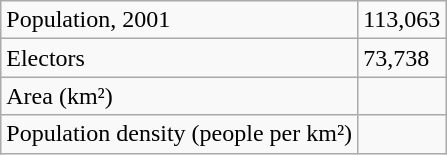<table class="wikitable">
<tr>
<td>Population, 2001</td>
<td>113,063</td>
</tr>
<tr>
<td>Electors</td>
<td>73,738</td>
</tr>
<tr>
<td>Area (km²)</td>
<td></td>
</tr>
<tr>
<td>Population density (people per km²)</td>
<td></td>
</tr>
</table>
